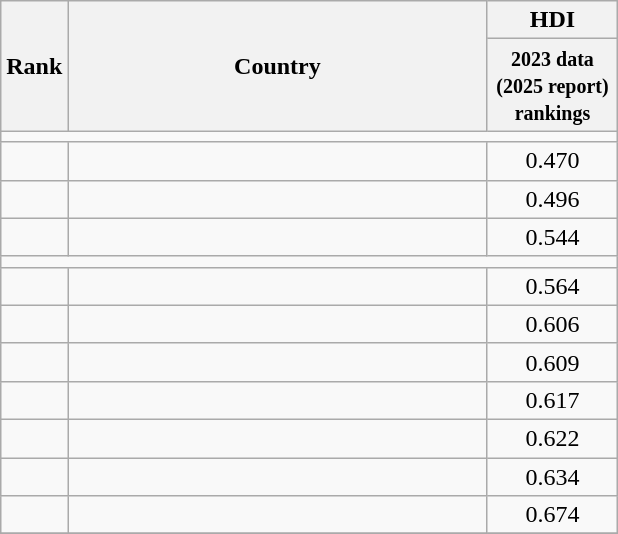<table class="wikitable sortable" style="text-align:center">
<tr>
<th scope="col" rowspan="2" data-sort-type="number">Rank</th>
<th scope="col" rowspan="2" style="width:17em;">Country</th>
<th scope="col" colspan="2">HDI</th>
</tr>
<tr>
<th scope="col" style="width:5em;" data-sort-type="number"><small>2023 data (2025 report) rankings</small></th>
</tr>
<tr>
<td scope="row" colspan="4"  background-color:#EAECF0;"></td>
</tr>
<tr>
<td></td>
<td style="text-align:left"></td>
<td>0.470</td>
</tr>
<tr>
<td></td>
<td style="text-align:left"></td>
<td>0.496</td>
</tr>
<tr>
<td></td>
<td style="text-align:left"></td>
<td>0.544</td>
</tr>
<tr>
<td scope="row" colspan="4" background-color:#EAECF0;"></td>
</tr>
<tr>
<td></td>
<td style="text-align:left"></td>
<td>0.564</td>
</tr>
<tr>
<td></td>
<td style="text-align:left"></td>
<td>0.606</td>
</tr>
<tr>
<td></td>
<td style="text-align:left"></td>
<td>0.609</td>
</tr>
<tr>
<td></td>
<td style="text-align:left"></td>
<td>0.617</td>
</tr>
<tr>
<td></td>
<td style="text-align:left"></td>
<td>0.622</td>
</tr>
<tr>
<td></td>
<td style="text-align:left"></td>
<td>0.634</td>
</tr>
<tr>
<td></td>
<td style="text-align:left"></td>
<td>0.674</td>
</tr>
<tr>
</tr>
</table>
